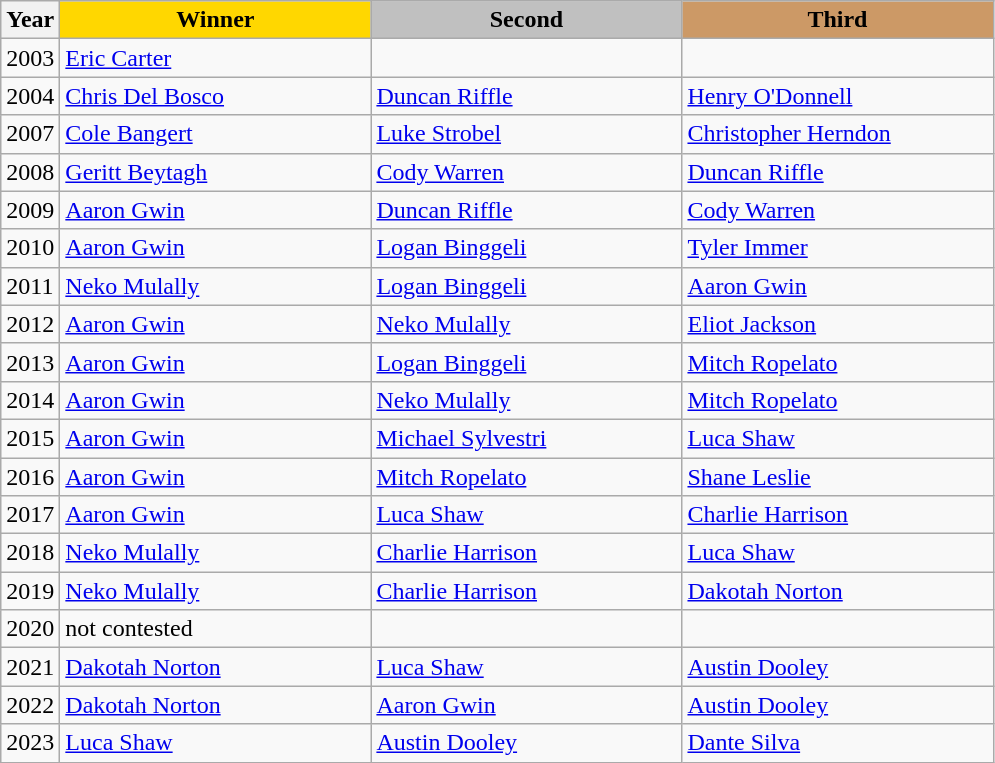<table class="wikitable sortable">
<tr>
<th>Year</th>
<th scope=col colspan=1 style="width:200px; background: gold;">Winner</th>
<th scope=col colspan=1 style="width:200px; background: silver;">Second</th>
<th scope=col colspan=1 style="width:200px; background: #cc9966;">Third</th>
</tr>
<tr>
<td>2003</td>
<td><a href='#'>Eric Carter</a></td>
<td></td>
<td></td>
</tr>
<tr>
<td>2004</td>
<td><a href='#'>Chris Del Bosco</a></td>
<td><a href='#'>Duncan Riffle</a></td>
<td><a href='#'>Henry O'Donnell</a></td>
</tr>
<tr>
<td>2007</td>
<td><a href='#'>Cole Bangert</a></td>
<td><a href='#'>Luke Strobel</a></td>
<td><a href='#'>Christopher Herndon</a></td>
</tr>
<tr>
<td>2008</td>
<td><a href='#'>Geritt Beytagh</a></td>
<td><a href='#'>Cody Warren</a></td>
<td><a href='#'>Duncan Riffle</a></td>
</tr>
<tr>
<td>2009</td>
<td><a href='#'>Aaron Gwin</a></td>
<td><a href='#'>Duncan Riffle</a></td>
<td><a href='#'>Cody Warren</a></td>
</tr>
<tr>
<td>2010</td>
<td><a href='#'>Aaron Gwin</a></td>
<td><a href='#'>Logan Binggeli</a></td>
<td><a href='#'>Tyler Immer</a></td>
</tr>
<tr>
<td>2011</td>
<td><a href='#'>Neko Mulally</a></td>
<td><a href='#'>Logan Binggeli</a></td>
<td><a href='#'>Aaron Gwin</a></td>
</tr>
<tr>
<td>2012</td>
<td><a href='#'>Aaron Gwin</a></td>
<td><a href='#'>Neko Mulally</a></td>
<td><a href='#'>Eliot Jackson</a></td>
</tr>
<tr>
<td>2013</td>
<td><a href='#'>Aaron Gwin</a></td>
<td><a href='#'>Logan Binggeli</a></td>
<td><a href='#'>Mitch Ropelato</a></td>
</tr>
<tr>
<td>2014</td>
<td><a href='#'>Aaron Gwin</a></td>
<td><a href='#'>Neko Mulally</a></td>
<td><a href='#'>Mitch Ropelato</a></td>
</tr>
<tr>
<td>2015</td>
<td><a href='#'>Aaron Gwin</a></td>
<td><a href='#'>Michael Sylvestri</a></td>
<td><a href='#'>Luca Shaw</a></td>
</tr>
<tr>
<td>2016</td>
<td><a href='#'>Aaron Gwin</a></td>
<td><a href='#'>Mitch Ropelato</a></td>
<td><a href='#'>Shane Leslie</a></td>
</tr>
<tr>
<td>2017</td>
<td><a href='#'>Aaron Gwin</a></td>
<td><a href='#'>Luca Shaw</a></td>
<td><a href='#'>Charlie Harrison</a></td>
</tr>
<tr>
<td>2018</td>
<td><a href='#'>Neko Mulally</a></td>
<td><a href='#'>Charlie Harrison</a></td>
<td><a href='#'>Luca Shaw</a></td>
</tr>
<tr>
<td>2019</td>
<td><a href='#'>Neko Mulally</a></td>
<td><a href='#'>Charlie Harrison</a></td>
<td><a href='#'>Dakotah Norton</a></td>
</tr>
<tr>
<td>2020</td>
<td>not contested</td>
<td></td>
<td></td>
</tr>
<tr>
<td>2021</td>
<td><a href='#'>Dakotah Norton</a></td>
<td><a href='#'>Luca Shaw</a></td>
<td><a href='#'>Austin Dooley</a></td>
</tr>
<tr>
<td>2022</td>
<td><a href='#'>Dakotah Norton</a></td>
<td><a href='#'>Aaron Gwin</a></td>
<td><a href='#'>Austin Dooley</a></td>
</tr>
<tr>
<td>2023</td>
<td><a href='#'>Luca Shaw</a></td>
<td><a href='#'>Austin Dooley</a></td>
<td><a href='#'>Dante Silva</a></td>
</tr>
</table>
